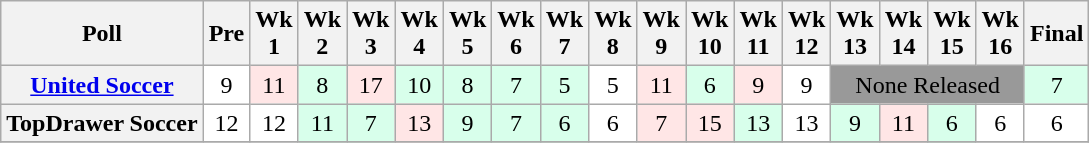<table class="wikitable" style="white-space:nowrap;text-align:center;">
<tr>
<th>Poll</th>
<th>Pre</th>
<th>Wk<br>1</th>
<th>Wk<br>2</th>
<th>Wk<br>3</th>
<th>Wk<br>4</th>
<th>Wk<br>5</th>
<th>Wk<br>6</th>
<th>Wk<br>7</th>
<th>Wk<br>8</th>
<th>Wk<br>9</th>
<th>Wk<br>10</th>
<th>Wk<br>11</th>
<th>Wk<br>12</th>
<th>Wk<br>13</th>
<th>Wk<br>14</th>
<th>Wk<br>15</th>
<th>Wk<br>16</th>
<th>Final<br></th>
</tr>
<tr>
<th><a href='#'>United Soccer</a></th>
<td style="background:#FFFFFF;">9</td>
<td style="background:#FFE6E6;">11</td>
<td style="background:#D8FFEB;">8</td>
<td style="background:#FFE6E6;">17</td>
<td style="background:#D8FFEB;">10</td>
<td style="background:#D8FFEB;">8</td>
<td style="background:#D8FFEB;">7</td>
<td style="background:#D8FFEB;">5</td>
<td style="background:#FFFFFF;">5</td>
<td style="background:#FFE6E6;">11</td>
<td style="background:#D8FFEB;">6</td>
<td style="background:#FFE6E6;">9</td>
<td style="background:#FFFFFF;">9</td>
<td colspan=4 style="background:#999;">None Released</td>
<td style="background:#D8FFEB;">7</td>
</tr>
<tr>
<th>TopDrawer Soccer </th>
<td style="background:#FFFFFF;">12</td>
<td style="background:#FFFFFF;">12</td>
<td style="background:#D8FFEB;">11</td>
<td style="background:#D8FFEB;">7</td>
<td style="background:#FFE6E6;">13</td>
<td style="background:#D8FFEB;">9</td>
<td style="background:#D8FFEB;">7</td>
<td style="background:#D8FFEB;">6</td>
<td style="background:#FFFFFF;">6</td>
<td style="background:#FFE6E6;">7</td>
<td style="background:#FFE6E6;">15</td>
<td style="background:#D8FFEB;">13</td>
<td style="background:#FFFFFF;">13</td>
<td style="background:#D8FFEB;">9</td>
<td style="background:#FFE6E6;">11</td>
<td style="background:#D8FFEB;">6</td>
<td style="background:#FFFFFF;">6</td>
<td style="background:#FFFFFF;">6</td>
</tr>
<tr>
</tr>
</table>
